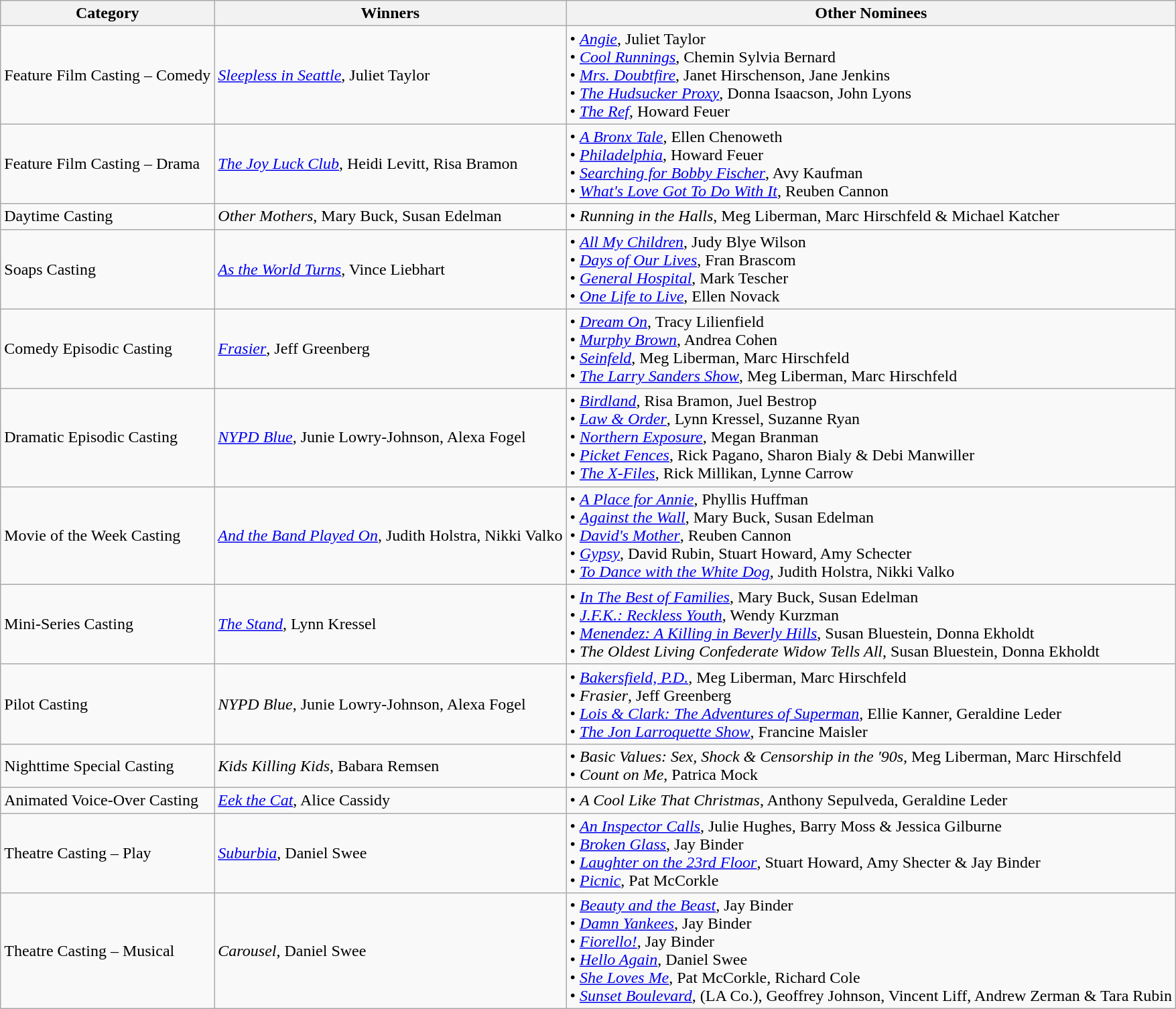<table class="wikitable">
<tr>
<th>Category</th>
<th>Winners</th>
<th>Other Nominees</th>
</tr>
<tr>
<td>Feature Film Casting – Comedy</td>
<td><em><a href='#'>Sleepless in Seattle</a></em>, Juliet Taylor</td>
<td>• <em><a href='#'>Angie</a></em>, Juliet Taylor<br>• <em><a href='#'>Cool Runnings</a></em>, Chemin Sylvia Bernard<br>• <em><a href='#'>Mrs. Doubtfire</a></em>, Janet Hirschenson, Jane Jenkins<br>• <em><a href='#'>The Hudsucker Proxy</a></em>, Donna Isaacson, John Lyons<br>• <em><a href='#'>The Ref</a></em>, Howard Feuer</td>
</tr>
<tr>
<td>Feature Film Casting – Drama</td>
<td><em><a href='#'>The Joy Luck Club</a></em>, Heidi Levitt, Risa Bramon</td>
<td>• <em><a href='#'>A Bronx Tale</a></em>, Ellen Chenoweth<br>• <em><a href='#'>Philadelphia</a></em>, Howard Feuer<br>• <em><a href='#'>Searching for Bobby Fischer</a></em>, Avy Kaufman<br>• <em><a href='#'>What's Love Got To Do With It</a></em>, Reuben Cannon</td>
</tr>
<tr>
<td>Daytime Casting</td>
<td><em>Other Mothers</em>, Mary Buck, Susan Edelman</td>
<td>• <em>Running in the Halls</em>, Meg Liberman, Marc Hirschfeld & Michael Katcher</td>
</tr>
<tr>
<td>Soaps Casting</td>
<td><em><a href='#'>As the World Turns</a></em>, Vince Liebhart</td>
<td>• <em><a href='#'>All My Children</a></em>, Judy Blye Wilson<br>• <em><a href='#'>Days of Our Lives</a></em>, Fran Brascom<br>• <em><a href='#'>General Hospital</a></em>, Mark Tescher<br>• <em><a href='#'>One Life to Live</a></em>, Ellen Novack</td>
</tr>
<tr>
<td>Comedy Episodic Casting</td>
<td><em><a href='#'>Frasier</a></em>, Jeff Greenberg</td>
<td>• <em><a href='#'>Dream On</a></em>, Tracy Lilienfield<br>• <em><a href='#'>Murphy Brown</a></em>, Andrea Cohen<br>• <em><a href='#'>Seinfeld</a></em>, Meg Liberman, Marc Hirschfeld<br>• <em><a href='#'>The Larry Sanders Show</a></em>, Meg Liberman, Marc Hirschfeld</td>
</tr>
<tr>
<td>Dramatic Episodic Casting</td>
<td><em><a href='#'>NYPD Blue</a></em>, Junie Lowry-Johnson, Alexa Fogel</td>
<td>• <em><a href='#'>Birdland</a></em>, Risa Bramon, Juel Bestrop<br>• <em><a href='#'>Law & Order</a></em>, Lynn Kressel, Suzanne Ryan<br>• <em><a href='#'>Northern Exposure</a></em>, Megan Branman<br>• <em><a href='#'>Picket Fences</a></em>, Rick Pagano, Sharon Bialy & Debi Manwiller<br>• <em><a href='#'>The X-Files</a></em>, Rick Millikan, Lynne Carrow</td>
</tr>
<tr>
<td>Movie of the Week Casting</td>
<td><em><a href='#'>And the Band Played On</a></em>, Judith Holstra, Nikki Valko</td>
<td>• <em><a href='#'>A Place for Annie</a></em>, Phyllis Huffman<br>• <em><a href='#'>Against the Wall</a></em>, Mary Buck, Susan Edelman<br>• <em><a href='#'>David's Mother</a></em>, Reuben Cannon<br>• <em><a href='#'>Gypsy</a></em>, David Rubin, Stuart Howard, Amy Schecter<br>• <em><a href='#'>To Dance with the White Dog</a></em>, Judith Holstra, Nikki Valko</td>
</tr>
<tr>
<td>Mini-Series Casting</td>
<td><em><a href='#'>The Stand</a></em>, Lynn Kressel</td>
<td>• <em><a href='#'>In The Best of Families</a></em>, Mary Buck, Susan Edelman<br>• <em><a href='#'>J.F.K.: Reckless Youth</a></em>, Wendy Kurzman<br>• <em><a href='#'>Menendez: A Killing in Beverly Hills</a></em>, Susan Bluestein, Donna Ekholdt<br>• <em>The Oldest Living Confederate Widow Tells All</em>, Susan Bluestein, Donna Ekholdt</td>
</tr>
<tr>
<td>Pilot Casting</td>
<td><em>NYPD Blue</em>, Junie Lowry-Johnson, Alexa Fogel</td>
<td>• <em><a href='#'>Bakersfield, P.D.</a>,</em> Meg Liberman, Marc Hirschfeld<br>• <em>Frasier</em>, Jeff Greenberg<br>• <em><a href='#'>Lois & Clark: The Adventures of Superman</a></em>, Ellie Kanner, Geraldine Leder<br>• <em><a href='#'>The Jon Larroquette Show</a></em>, Francine Maisler</td>
</tr>
<tr>
<td>Nighttime Special Casting</td>
<td><em>Kids Killing Kids</em>, Babara Remsen</td>
<td>• <em>Basic Values: Sex, Shock & Censorship in the '90s,</em> Meg Liberman, Marc Hirschfeld<br>• <em>Count on Me</em>, Patrica Mock</td>
</tr>
<tr>
<td>Animated Voice-Over Casting</td>
<td><em><a href='#'>Eek the Cat</a></em>, Alice Cassidy</td>
<td>• <em>A Cool Like That Christmas</em>, Anthony Sepulveda, Geraldine Leder</td>
</tr>
<tr>
<td>Theatre Casting – Play</td>
<td><em><a href='#'>Suburbia</a></em>, Daniel Swee</td>
<td>• <em><a href='#'>An Inspector Calls</a></em>, Julie Hughes, Barry Moss & Jessica Gilburne<br>• <em><a href='#'>Broken Glass</a></em>, Jay Binder<br>• <em><a href='#'>Laughter on the 23rd Floor</a></em>, Stuart Howard, Amy Shecter & Jay Binder<br>• <em><a href='#'>Picnic</a></em>, Pat McCorkle</td>
</tr>
<tr>
<td>Theatre Casting – Musical</td>
<td><em>Carousel</em>, Daniel Swee</td>
<td>• <em><a href='#'>Beauty and the Beast</a></em>, Jay Binder<br>• <em><a href='#'>Damn Yankees</a></em>, Jay Binder<br>• <em><a href='#'>Fiorello!</a></em>, Jay Binder<br>• <em><a href='#'>Hello Again</a></em>, Daniel Swee<br>• <em><a href='#'>She Loves Me</a></em>, Pat McCorkle, Richard Cole<br>• <em><a href='#'>Sunset Boulevard</a></em>, (LA Co.), Geoffrey Johnson, Vincent Liff, Andrew Zerman & Tara Rubin</td>
</tr>
</table>
